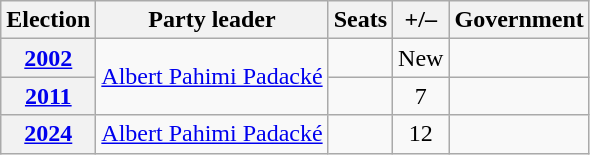<table class=wikitable style=text-align:center>
<tr>
<th>Election</th>
<th>Party leader</th>
<th>Seats</th>
<th>+/–</th>
<th>Government</th>
</tr>
<tr>
<th><a href='#'>2002</a></th>
<td rowspan=2><a href='#'>Albert Pahimi Padacké</a></td>
<td></td>
<td>New</td>
<td></td>
</tr>
<tr>
<th><a href='#'>2011</a></th>
<td></td>
<td> 7</td>
<td></td>
</tr>
<tr>
<th><a href='#'>2024</a></th>
<td rowspan=2><a href='#'>Albert Pahimi Padacké</a></td>
<td></td>
<td> 12</td>
<td></td>
</tr>
</table>
